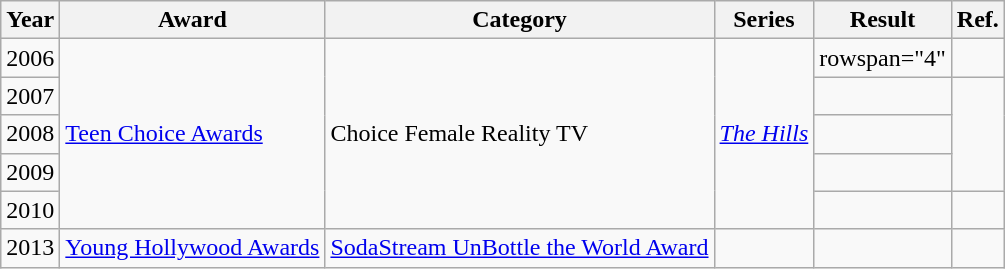<table class="wikitable sortable">
<tr>
<th>Year</th>
<th>Award</th>
<th>Category</th>
<th>Series</th>
<th>Result</th>
<th>Ref.</th>
</tr>
<tr>
<td style="text-align:center;">2006</td>
<td rowspan="5"><a href='#'>Teen Choice Awards</a></td>
<td rowspan="5">Choice Female Reality TV</td>
<td rowspan="5"><em><a href='#'>The Hills</a></em></td>
<td>rowspan="4" </td>
<td></td>
</tr>
<tr>
<td style="text-align:center;">2007</td>
<td></td>
</tr>
<tr>
<td style="text-align:center;">2008</td>
<td></td>
</tr>
<tr>
<td style="text-align:center;">2009</td>
<td></td>
</tr>
<tr>
<td style="text-align:center;">2010</td>
<td></td>
<td></td>
</tr>
<tr>
<td style="text-align:center;">2013</td>
<td><a href='#'>Young Hollywood Awards</a></td>
<td><a href='#'>SodaStream UnBottle the World Award</a></td>
<td></td>
<td></td>
<td></td>
</tr>
</table>
